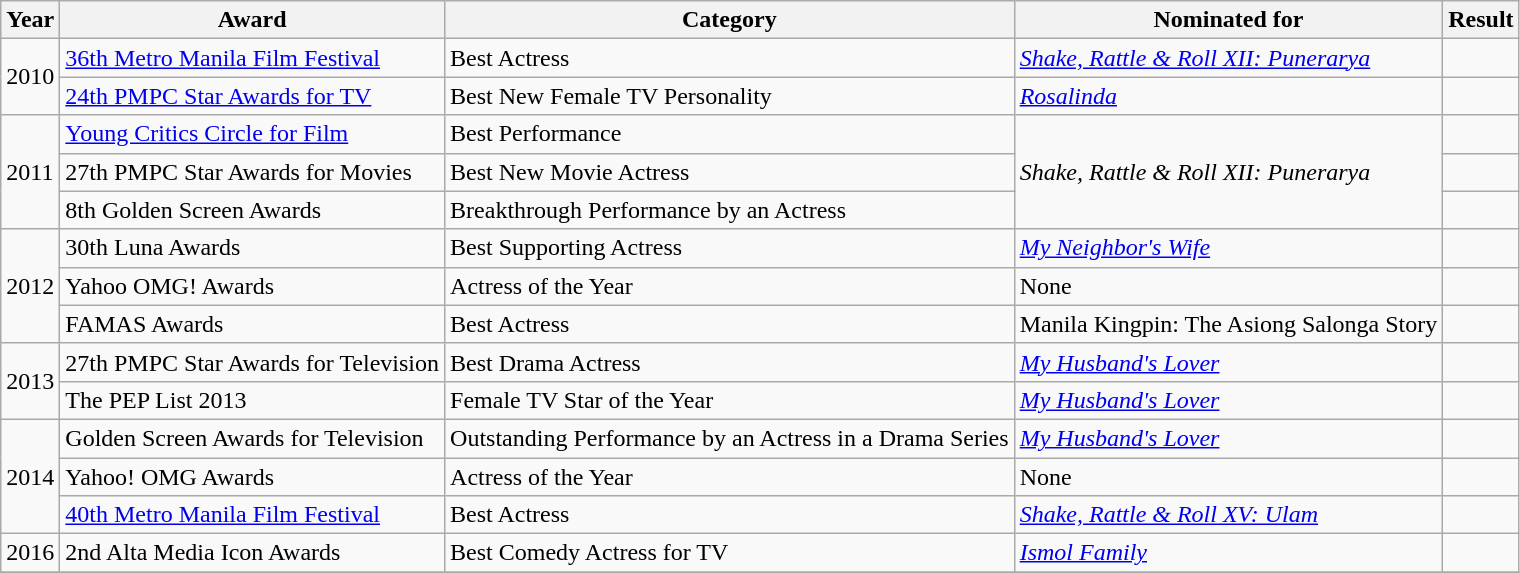<table class="wikitable">
<tr>
<th>Year</th>
<th>Award</th>
<th>Category</th>
<th>Nominated for</th>
<th>Result</th>
</tr>
<tr>
<td rowspan="2">2010</td>
<td><a href='#'>36th Metro Manila Film Festival</a></td>
<td>Best Actress</td>
<td><em><a href='#'>Shake, Rattle & Roll XII: Punerarya</a></em></td>
<td></td>
</tr>
<tr>
<td><a href='#'>24th PMPC Star Awards for TV</a></td>
<td>Best New Female TV Personality</td>
<td><em><a href='#'>Rosalinda</a></em></td>
<td></td>
</tr>
<tr>
<td rowspan="3">2011</td>
<td><a href='#'>Young Critics Circle for Film</a></td>
<td>Best Performance</td>
<td rowspan="3"><em>Shake, Rattle & Roll XII: Punerarya</em></td>
<td></td>
</tr>
<tr>
<td>27th PMPC Star Awards for Movies</td>
<td>Best New Movie Actress</td>
<td></td>
</tr>
<tr>
<td>8th Golden Screen Awards</td>
<td>Breakthrough Performance by an Actress</td>
<td></td>
</tr>
<tr>
<td rowspan="3">2012</td>
<td>30th Luna Awards</td>
<td>Best Supporting Actress</td>
<td><em><a href='#'>My Neighbor's Wife</a></em></td>
<td></td>
</tr>
<tr>
<td>Yahoo OMG! Awards</td>
<td>Actress of the Year</td>
<td>None</td>
<td></td>
</tr>
<tr>
<td>FAMAS Awards</td>
<td>Best Actress</td>
<td>Manila Kingpin: The Asiong Salonga Story</td>
<td></td>
</tr>
<tr>
<td rowspan="2">2013</td>
<td>27th PMPC Star Awards for Television</td>
<td>Best Drama Actress</td>
<td><em><a href='#'>My Husband's Lover</a></em></td>
<td></td>
</tr>
<tr>
<td>The PEP List 2013</td>
<td>Female TV Star of the Year</td>
<td><em><a href='#'>My Husband's Lover</a></em></td>
<td></td>
</tr>
<tr>
<td rowspan=3>2014</td>
<td>Golden Screen Awards for Television</td>
<td>Outstanding Performance by an Actress in a Drama Series</td>
<td><em><a href='#'>My Husband's Lover</a></em></td>
<td></td>
</tr>
<tr>
<td>Yahoo! OMG Awards</td>
<td>Actress of the Year</td>
<td>None</td>
<td></td>
</tr>
<tr>
<td><a href='#'>40th Metro Manila Film Festival</a></td>
<td>Best Actress</td>
<td><em><a href='#'>Shake, Rattle & Roll XV: Ulam</a></em></td>
<td></td>
</tr>
<tr>
<td>2016</td>
<td>2nd Alta Media Icon Awards</td>
<td>Best Comedy Actress for TV</td>
<td><em><a href='#'>Ismol Family</a></em></td>
<td></td>
</tr>
<tr>
</tr>
</table>
